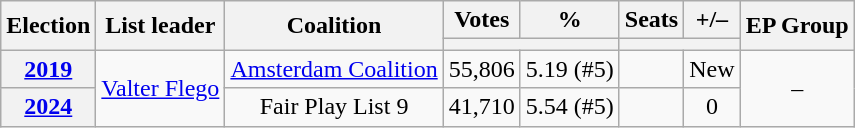<table class="wikitable" style="text-align:center;">
<tr>
<th rowspan=2>Election</th>
<th rowspan=2>List leader</th>
<th rowspan=2>Coalition</th>
<th>Votes</th>
<th>%</th>
<th>Seats</th>
<th>+/–</th>
<th rowspan=2>EP Group</th>
</tr>
<tr>
<th colspan=2></th>
<th colspan=2></th>
</tr>
<tr>
<th><a href='#'>2019</a></th>
<td rowspan=2><a href='#'>Valter Flego</a></td>
<td><a href='#'>Amsterdam Coalition</a></td>
<td>55,806</td>
<td>5.19 (#5)</td>
<td></td>
<td>New</td>
<td rowspan=2>–</td>
</tr>
<tr>
<th><a href='#'>2024</a></th>
<td>Fair Play List 9</td>
<td>41,710</td>
<td>5.54 (#5)</td>
<td></td>
<td> 0</td>
</tr>
</table>
